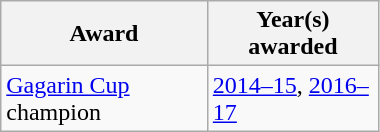<table class="wikitable" style="width:20%;">
<tr>
<th>Award</th>
<th>Year(s) awarded</th>
</tr>
<tr>
<td><a href='#'>Gagarin Cup</a> champion</td>
<td><a href='#'>2014–15</a>, <a href='#'>2016–17</a></td>
</tr>
</table>
